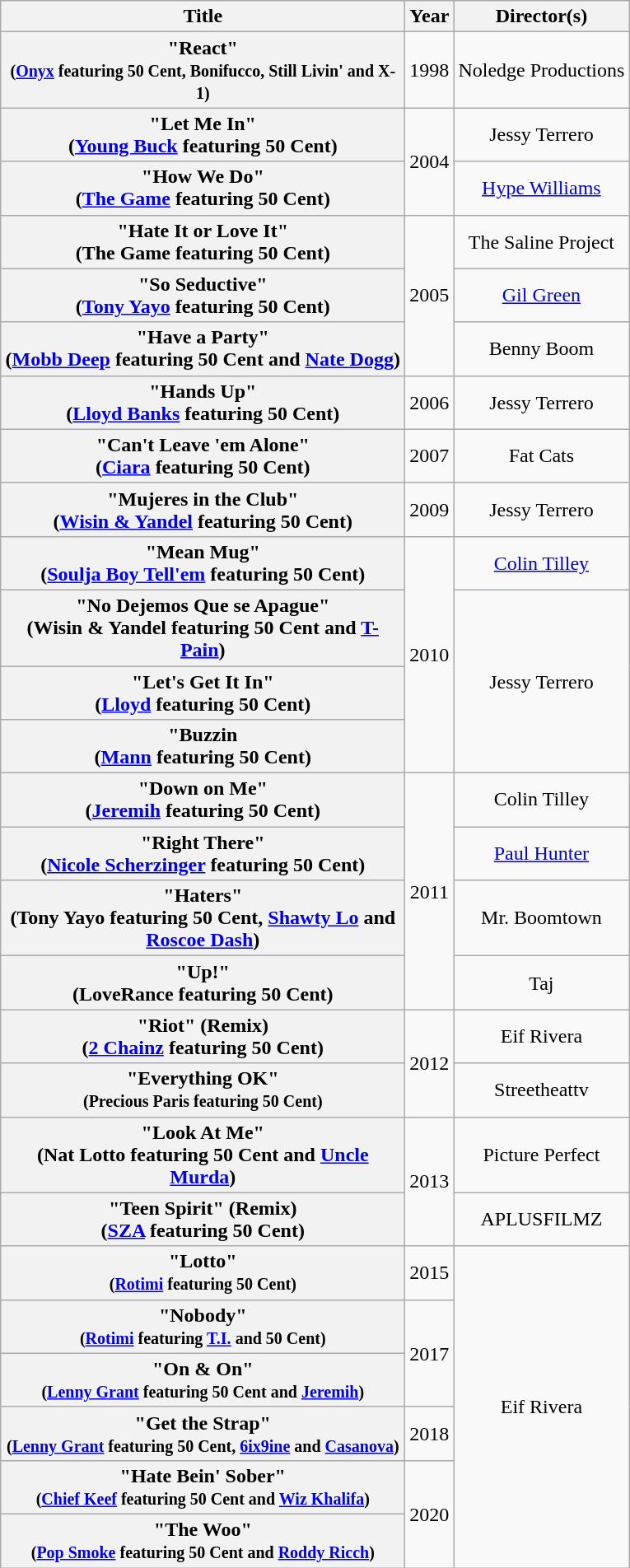<table class="wikitable plainrowheaders" style="text-align:center;">
<tr>
<th scope="col" style="width:20em;">Title</th>
<th scope="col">Year</th>
<th scope="col">Director(s)</th>
</tr>
<tr>
<th scope="row">"React"<br><small>(<a href='#'>Onyx</a> featuring 50 Cent, Bonifucco, Still Livin' and X-1)</small></th>
<td>1998</td>
<td>Noledge Productions</td>
</tr>
<tr>
<th scope="row">"Let Me In"<br><span>(<a href='#'>Young Buck</a> featuring 50 Cent)</span></th>
<td rowspan="2">2004</td>
<td>Jessy Terrero</td>
</tr>
<tr>
<th scope="row">"How We Do"<br><span>(<a href='#'>The Game</a> featuring 50 Cent)</span></th>
<td><a href='#'>Hype Williams</a></td>
</tr>
<tr>
<th scope="row">"Hate It or Love It"<br><span>(The Game featuring 50 Cent)</span></th>
<td rowspan="3">2005</td>
<td>The Saline Project</td>
</tr>
<tr>
<th scope="row">"So Seductive"<br><span>(<a href='#'>Tony Yayo</a> featuring 50 Cent)</span></th>
<td><a href='#'>Gil Green</a></td>
</tr>
<tr>
<th scope="row">"Have a Party"<br><span>(<a href='#'>Mobb Deep</a> featuring 50 Cent and <a href='#'>Nate Dogg</a>)</span></th>
<td>Benny Boom</td>
</tr>
<tr>
<th scope="row">"Hands Up"<br><span>(<a href='#'>Lloyd Banks</a> featuring 50 Cent)</span></th>
<td>2006</td>
<td>Jessy Terrero</td>
</tr>
<tr>
<th scope="row">"Can't Leave 'em Alone"<br><span>(<a href='#'>Ciara</a> featuring 50 Cent)</span></th>
<td>2007</td>
<td>Fat Cats</td>
</tr>
<tr>
<th scope="row">"Mujeres in the Club"<br><span>(<a href='#'>Wisin & Yandel</a> featuring 50 Cent)</span></th>
<td>2009</td>
<td>Jessy Terrero</td>
</tr>
<tr>
<th scope="row">"Mean Mug"<br><span>(<a href='#'>Soulja Boy Tell'em</a> featuring 50 Cent)</span></th>
<td rowspan="4">2010</td>
<td><a href='#'>Colin Tilley</a></td>
</tr>
<tr>
<th scope="row">"No Dejemos Que se Apague"<br><span>(Wisin & Yandel featuring 50 Cent and <a href='#'>T-Pain</a>)</span></th>
<td rowspan="3">Jessy Terrero</td>
</tr>
<tr>
<th scope="row">"Let's Get It In"<br><span>(<a href='#'>Lloyd</a> featuring 50 Cent)</span></th>
</tr>
<tr>
<th scope="row">"Buzzin<br><span>(<a href='#'>Mann</a> featuring 50 Cent)</span></th>
</tr>
<tr>
<th scope="row">"Down on Me"<br><span>(<a href='#'>Jeremih</a> featuring 50 Cent)</span></th>
<td rowspan="4">2011</td>
<td>Colin Tilley</td>
</tr>
<tr>
<th scope="row">"Right There"<br><span>(<a href='#'>Nicole Scherzinger</a> featuring 50 Cent)</span></th>
<td><a href='#'>Paul Hunter</a></td>
</tr>
<tr>
<th scope="row">"Haters"<br><span>(Tony Yayo featuring 50 Cent, <a href='#'>Shawty Lo</a> and <a href='#'>Roscoe Dash</a>)</span></th>
<td>Mr. Boomtown</td>
</tr>
<tr>
<th scope="row">"Up!"<br><span>(LoveRance featuring 50 Cent)</span></th>
<td>Taj</td>
</tr>
<tr>
<th scope="row">"Riot" (Remix)<br><span>(<a href='#'>2 Chainz</a> featuring 50 Cent)</span></th>
<td rowspan="2">2012</td>
<td rowspan="1">Eif Rivera</td>
</tr>
<tr>
<th scope="row">"Everything OK"<br><small>(Precious Paris featuring 50 Cent)</small></th>
<td>Streetheattv</td>
</tr>
<tr>
<th scope="row">"Look At Me"<br><span>(Nat Lotto featuring 50 Cent and <a href='#'>Uncle Murda</a>)</span></th>
<td rowspan="2">2013</td>
<td rowspan="1">Picture Perfect</td>
</tr>
<tr>
<th scope="row">"Teen Spirit" (Remix)<br><span>(<a href='#'>SZA</a> featuring 50 Cent)</span></th>
<td>APLUSFILMZ</td>
</tr>
<tr>
<th scope="row">"Lotto"<br><small>(<a href='#'>Rotimi</a> featuring 50 Cent)</small></th>
<td rowspan="1">2015</td>
<td rowspan="6">Eif Rivera</td>
</tr>
<tr>
<th scope="row">"Nobody"<br><small>(<a href='#'>Rotimi</a> featuring <a href='#'>T.I.</a> and 50 Cent)</small></th>
<td rowspan="2">2017</td>
</tr>
<tr>
<th scope="row">"On & On"<br><small>(<a href='#'>Lenny Grant</a> featuring 50 Cent and <a href='#'>Jeremih</a>)</small></th>
</tr>
<tr>
<th scope="row">"Get the Strap"<br><small>(<a href='#'>Lenny Grant</a> featuring 50 Cent, <a href='#'>6ix9ine</a> and <a href='#'>Casanova</a>)</small></th>
<td>2018</td>
</tr>
<tr>
<th scope="row">"Hate Bein' Sober"<br><small>(<a href='#'>Chief Keef</a> featuring 50 Cent and <a href='#'>Wiz Khalifa</a>)</small></th>
<td rowspan="2">2020</td>
</tr>
<tr>
<th scope="row">"The Woo"<br><small>(<a href='#'>Pop Smoke</a> featuring 50 Cent and <a href='#'>Roddy Ricch</a>)</small></th>
</tr>
</table>
